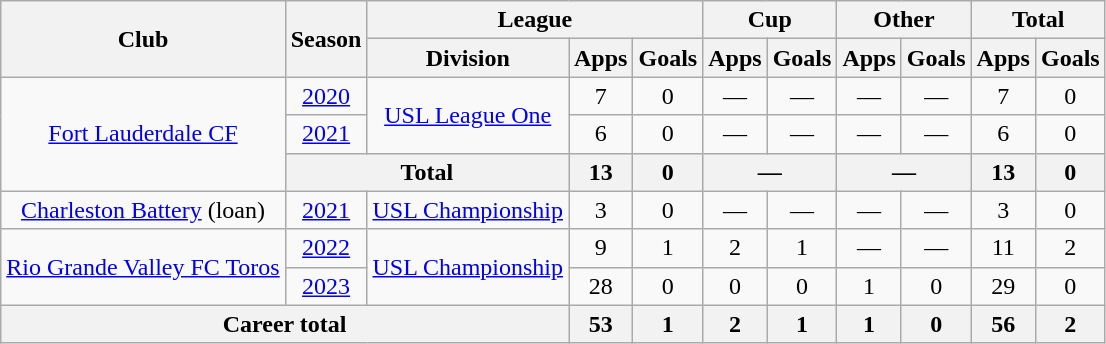<table class=wikitable style=text-align:center>
<tr>
<th rowspan=2>Club</th>
<th rowspan=2>Season</th>
<th colspan=3>League</th>
<th colspan=2>Cup</th>
<th colspan=2>Other</th>
<th colspan=2>Total</th>
</tr>
<tr>
<th>Division</th>
<th>Apps</th>
<th>Goals</th>
<th>Apps</th>
<th>Goals</th>
<th>Apps</th>
<th>Goals</th>
<th>Apps</th>
<th>Goals</th>
</tr>
<tr>
<td rowspan=3><a href='#'>Fort Lauderdale CF</a></td>
<td><a href='#'>2020</a></td>
<td rowspan=2><a href='#'>USL League One</a></td>
<td>7</td>
<td>0</td>
<td>—</td>
<td>—</td>
<td>—</td>
<td>—</td>
<td>7</td>
<td>0</td>
</tr>
<tr>
<td><a href='#'>2021</a></td>
<td>6</td>
<td>0</td>
<td>—</td>
<td>—</td>
<td>—</td>
<td>—</td>
<td>6</td>
<td>0</td>
</tr>
<tr>
<th colspan=2>Total</th>
<th>13</th>
<th>0</th>
<th colspan=2>—</th>
<th colspan=2>—</th>
<th>13</th>
<th>0</th>
</tr>
<tr>
<td><a href='#'>Charleston Battery</a> (loan)</td>
<td><a href='#'>2021</a></td>
<td><a href='#'>USL Championship</a></td>
<td>3</td>
<td>0</td>
<td>—</td>
<td>—</td>
<td>—</td>
<td>—</td>
<td>3</td>
<td>0</td>
</tr>
<tr>
<td rowspan=2><a href='#'>Rio Grande Valley FC Toros</a></td>
<td><a href='#'>2022</a></td>
<td rowspan=2><a href='#'>USL Championship</a></td>
<td>9</td>
<td>1</td>
<td>2</td>
<td>1</td>
<td>—</td>
<td>—</td>
<td>11</td>
<td>2</td>
</tr>
<tr>
<td><a href='#'>2023</a></td>
<td>28</td>
<td>0</td>
<td>0</td>
<td>0</td>
<td>1</td>
<td>0</td>
<td>29</td>
<td>0</td>
</tr>
<tr>
<th colspan=3>Career total</th>
<th>53</th>
<th>1</th>
<th>2</th>
<th>1</th>
<th>1</th>
<th>0</th>
<th>56</th>
<th>2</th>
</tr>
</table>
